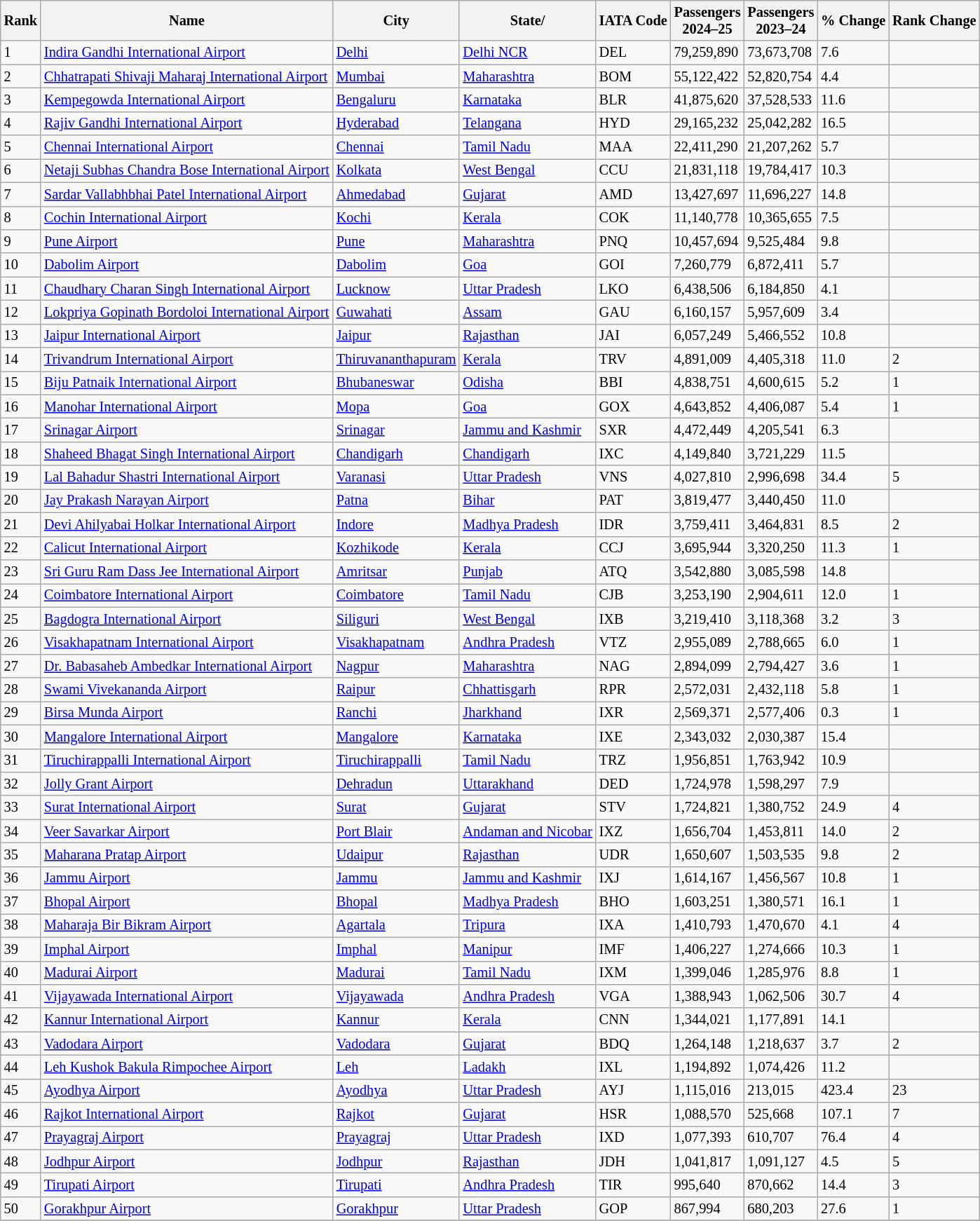<table class="wikitable sortable" style="border-collapse:collapse; text-align:left; font-size:85%">
<tr>
<th>Rank</th>
<th>Name</th>
<th>City</th>
<th>State/</th>
<th>IATA Code</th>
<th>Passengers <br> 2024–25</th>
<th>Passengers <br> 2023–24</th>
<th>% Change</th>
<th>Rank Change</th>
</tr>
<tr>
<td>1</td>
<td><a href='#'>Indira Gandhi International Airport </a></td>
<td><a href='#'>Delhi</a></td>
<td><a href='#'>Delhi NCR</a></td>
<td>DEL</td>
<td>79,259,890</td>
<td>73,673,708</td>
<td>7.6</td>
<td></td>
</tr>
<tr>
<td>2</td>
<td><a href='#'>Chhatrapati Shivaji Maharaj International Airport</a></td>
<td><a href='#'>Mumbai</a></td>
<td><a href='#'>Maharashtra</a></td>
<td>BOM</td>
<td>55,122,422</td>
<td>52,820,754</td>
<td>4.4</td>
<td></td>
</tr>
<tr>
<td>3</td>
<td><a href='#'>Kempegowda International Airport</a></td>
<td><a href='#'>Bengaluru</a></td>
<td><a href='#'>Karnataka</a></td>
<td>BLR</td>
<td>41,875,620</td>
<td>37,528,533</td>
<td>11.6</td>
<td></td>
</tr>
<tr>
<td>4</td>
<td><a href='#'>Rajiv Gandhi International Airport</a></td>
<td><a href='#'>Hyderabad</a></td>
<td><a href='#'>Telangana</a></td>
<td>HYD</td>
<td>29,165,232</td>
<td>25,042,282</td>
<td>16.5</td>
<td></td>
</tr>
<tr>
<td>5</td>
<td><a href='#'>Chennai International Airport</a></td>
<td><a href='#'>Chennai</a></td>
<td><a href='#'>Tamil Nadu</a></td>
<td>MAA</td>
<td>22,411,290</td>
<td>21,207,262</td>
<td>5.7</td>
<td></td>
</tr>
<tr>
<td>6</td>
<td><a href='#'>Netaji Subhas Chandra Bose International Airport</a></td>
<td><a href='#'>Kolkata</a></td>
<td><a href='#'>West Bengal</a></td>
<td>CCU</td>
<td>21,831,118</td>
<td>19,784,417</td>
<td>10.3</td>
<td></td>
</tr>
<tr>
<td>7</td>
<td><a href='#'>Sardar Vallabhbhai Patel International Airport</a></td>
<td><a href='#'>Ahmedabad</a></td>
<td><a href='#'>Gujarat</a></td>
<td>AMD</td>
<td>13,427,697</td>
<td>11,696,227</td>
<td>14.8</td>
<td></td>
</tr>
<tr>
<td>8</td>
<td><a href='#'>Cochin International Airport</a></td>
<td><a href='#'>Kochi</a></td>
<td><a href='#'>Kerala</a></td>
<td>COK</td>
<td>11,140,778</td>
<td>10,365,655</td>
<td>7.5</td>
<td></td>
</tr>
<tr>
<td>9</td>
<td><a href='#'>Pune Airport</a></td>
<td><a href='#'>Pune</a></td>
<td><a href='#'>Maharashtra</a></td>
<td>PNQ</td>
<td>10,457,694</td>
<td>9,525,484</td>
<td>9.8</td>
<td></td>
</tr>
<tr>
<td>10</td>
<td><a href='#'>Dabolim Airport</a></td>
<td><a href='#'>Dabolim</a></td>
<td><a href='#'>Goa</a></td>
<td>GOI</td>
<td>7,260,779</td>
<td>6,872,411</td>
<td>5.7</td>
<td></td>
</tr>
<tr>
<td>11</td>
<td><a href='#'>Chaudhary Charan Singh International Airport</a></td>
<td><a href='#'>Lucknow</a></td>
<td><a href='#'>Uttar Pradesh</a></td>
<td>LKO</td>
<td>6,438,506</td>
<td>6,184,850</td>
<td>4.1</td>
<td></td>
</tr>
<tr>
<td>12</td>
<td><a href='#'>Lokpriya Gopinath Bordoloi International Airport</a></td>
<td><a href='#'>Guwahati</a></td>
<td><a href='#'>Assam</a></td>
<td>GAU</td>
<td>6,160,157</td>
<td>5,957,609</td>
<td>3.4</td>
<td></td>
</tr>
<tr>
<td>13</td>
<td><a href='#'>Jaipur International Airport</a></td>
<td><a href='#'>Jaipur</a></td>
<td><a href='#'>Rajasthan</a></td>
<td>JAI</td>
<td>6,057,249</td>
<td>5,466,552</td>
<td>10.8</td>
<td></td>
</tr>
<tr>
<td>14</td>
<td><a href='#'>Trivandrum International Airport</a></td>
<td><a href='#'>Thiruvananthapuram</a></td>
<td><a href='#'>Kerala</a></td>
<td>TRV</td>
<td>4,891,009</td>
<td>4,405,318</td>
<td>11.0</td>
<td> 2</td>
</tr>
<tr>
<td>15</td>
<td><a href='#'>Biju Patnaik International Airport</a></td>
<td><a href='#'>Bhubaneswar</a></td>
<td><a href='#'>Odisha</a></td>
<td>BBI</td>
<td>4,838,751</td>
<td>4,600,615</td>
<td>5.2</td>
<td> 1</td>
</tr>
<tr>
<td>16</td>
<td><a href='#'>Manohar International Airport</a></td>
<td><a href='#'>Mopa</a></td>
<td><a href='#'>Goa</a></td>
<td>GOX</td>
<td>4,643,852</td>
<td>4,406,087</td>
<td>5.4</td>
<td> 1</td>
</tr>
<tr>
<td>17</td>
<td><a href='#'>Srinagar Airport</a></td>
<td><a href='#'>Srinagar</a></td>
<td><a href='#'>Jammu and Kashmir</a></td>
<td>SXR</td>
<td>4,472,449</td>
<td>4,205,541</td>
<td>6.3</td>
<td></td>
</tr>
<tr>
<td>18</td>
<td><a href='#'>Shaheed Bhagat Singh International Airport</a></td>
<td><a href='#'>Chandigarh</a></td>
<td><a href='#'>Chandigarh</a></td>
<td>IXC</td>
<td>4,149,840</td>
<td>3,721,229</td>
<td>11.5</td>
<td></td>
</tr>
<tr>
<td>19</td>
<td><a href='#'>Lal Bahadur Shastri International Airport</a></td>
<td><a href='#'>Varanasi</a></td>
<td><a href='#'>Uttar Pradesh</a></td>
<td>VNS</td>
<td>4,027,810</td>
<td>2,996,698</td>
<td>34.4</td>
<td> 5</td>
</tr>
<tr>
<td>20</td>
<td><a href='#'>Jay Prakash Narayan Airport</a></td>
<td><a href='#'>Patna</a></td>
<td><a href='#'>Bihar</a></td>
<td>PAT</td>
<td>3,819,477</td>
<td>3,440,450</td>
<td>11.0</td>
<td></td>
</tr>
<tr>
<td>21</td>
<td><a href='#'>Devi Ahilyabai Holkar International Airport</a></td>
<td><a href='#'>Indore</a></td>
<td><a href='#'>Madhya Pradesh</a></td>
<td>IDR</td>
<td>3,759,411</td>
<td>3,464,831</td>
<td>8.5</td>
<td> 2</td>
</tr>
<tr>
<td>22</td>
<td><a href='#'>Calicut International Airport</a></td>
<td><a href='#'>Kozhikode</a></td>
<td><a href='#'>Kerala</a></td>
<td>CCJ</td>
<td>3,695,944</td>
<td>3,320,250</td>
<td>11.3</td>
<td> 1</td>
</tr>
<tr>
<td>23</td>
<td><a href='#'>Sri Guru Ram Dass Jee International Airport</a></td>
<td><a href='#'>Amritsar</a></td>
<td><a href='#'>Punjab</a></td>
<td>ATQ</td>
<td>3,542,880</td>
<td>3,085,598</td>
<td>14.8</td>
<td></td>
</tr>
<tr>
<td>24</td>
<td><a href='#'>Coimbatore International Airport</a></td>
<td><a href='#'>Coimbatore</a></td>
<td><a href='#'>Tamil Nadu</a></td>
<td>CJB</td>
<td>3,253,190</td>
<td>2,904,611</td>
<td>12.0</td>
<td> 1</td>
</tr>
<tr>
<td>25</td>
<td><a href='#'>Bagdogra International Airport</a></td>
<td><a href='#'>Siliguri</a></td>
<td><a href='#'>West Bengal</a></td>
<td>IXB</td>
<td>3,219,410</td>
<td>3,118,368</td>
<td>3.2</td>
<td> 3</td>
</tr>
<tr>
<td>26</td>
<td><a href='#'>Visakhapatnam International Airport</a></td>
<td><a href='#'>Visakhapatnam</a></td>
<td><a href='#'>Andhra Pradesh</a></td>
<td>VTZ</td>
<td>2,955,089</td>
<td>2,788,665</td>
<td>6.0</td>
<td> 1</td>
</tr>
<tr>
<td>27</td>
<td><a href='#'>Dr. Babasaheb Ambedkar International Airport</a></td>
<td><a href='#'>Nagpur</a></td>
<td><a href='#'>Maharashtra</a></td>
<td>NAG</td>
<td>2,894,099</td>
<td>2,794,427</td>
<td>3.6</td>
<td> 1</td>
</tr>
<tr>
<td>28</td>
<td><a href='#'>Swami Vivekananda Airport</a></td>
<td><a href='#'>Raipur</a></td>
<td><a href='#'>Chhattisgarh</a></td>
<td>RPR</td>
<td>2,572,031</td>
<td>2,432,118</td>
<td>5.8</td>
<td> 1</td>
</tr>
<tr>
<td>29</td>
<td><a href='#'>Birsa Munda Airport</a></td>
<td><a href='#'>Ranchi</a></td>
<td><a href='#'>Jharkhand</a></td>
<td>IXR</td>
<td>2,569,371</td>
<td>2,577,406</td>
<td>0.3</td>
<td> 1</td>
</tr>
<tr>
<td>30</td>
<td><a href='#'>Mangalore International Airport</a></td>
<td><a href='#'>Mangalore</a></td>
<td><a href='#'>Karnataka</a></td>
<td>IXE</td>
<td>2,343,032</td>
<td>2,030,387</td>
<td>15.4</td>
<td></td>
</tr>
<tr>
<td>31</td>
<td><a href='#'>Tiruchirappalli International Airport</a></td>
<td><a href='#'>Tiruchirappalli</a></td>
<td><a href='#'>Tamil Nadu</a></td>
<td>TRZ</td>
<td>1,956,851</td>
<td>1,763,942</td>
<td>10.9</td>
<td></td>
</tr>
<tr>
<td>32</td>
<td><a href='#'>Jolly Grant Airport</a></td>
<td><a href='#'>Dehradun</a></td>
<td><a href='#'>Uttarakhand</a></td>
<td>DED</td>
<td>1,724,978</td>
<td>1,598,297</td>
<td>7.9</td>
<td></td>
</tr>
<tr>
<td>33</td>
<td><a href='#'>Surat International Airport</a></td>
<td><a href='#'>Surat</a></td>
<td><a href='#'>Gujarat</a></td>
<td>STV</td>
<td>1,724,821</td>
<td>1,380,752</td>
<td>24.9</td>
<td> 4</td>
</tr>
<tr>
<td>34</td>
<td><a href='#'>Veer Savarkar Airport</a></td>
<td><a href='#'>Port Blair</a></td>
<td><a href='#'>Andaman and Nicobar</a></td>
<td>IXZ</td>
<td>1,656,704</td>
<td>1,453,811</td>
<td>14.0</td>
<td> 2</td>
</tr>
<tr>
<td>35</td>
<td><a href='#'>Maharana Pratap Airport</a></td>
<td><a href='#'>Udaipur</a></td>
<td><a href='#'>Rajasthan</a></td>
<td>UDR</td>
<td>1,650,607</td>
<td>1,503,535</td>
<td>9.8</td>
<td> 2</td>
</tr>
<tr>
<td>36</td>
<td><a href='#'>Jammu Airport</a></td>
<td><a href='#'>Jammu</a></td>
<td><a href='#'>Jammu and Kashmir</a></td>
<td>IXJ</td>
<td>1,614,167</td>
<td>1,456,567</td>
<td>10.8</td>
<td> 1</td>
</tr>
<tr>
<td>37</td>
<td><a href='#'>Bhopal Airport</a></td>
<td><a href='#'>Bhopal</a></td>
<td><a href='#'>Madhya Pradesh</a></td>
<td>BHO</td>
<td>1,603,251</td>
<td>1,380,571</td>
<td>16.1</td>
<td> 1</td>
</tr>
<tr>
<td>38</td>
<td><a href='#'>Maharaja Bir Bikram Airport</a></td>
<td><a href='#'>Agartala</a></td>
<td><a href='#'>Tripura</a></td>
<td>IXA</td>
<td>1,410,793</td>
<td>1,470,670</td>
<td>4.1</td>
<td> 4</td>
</tr>
<tr>
<td>39</td>
<td><a href='#'>Imphal Airport</a></td>
<td><a href='#'>Imphal</a></td>
<td><a href='#'>Manipur</a></td>
<td>IMF</td>
<td>1,406,227</td>
<td>1,274,666</td>
<td>10.3</td>
<td> 1</td>
</tr>
<tr>
<td>40</td>
<td><a href='#'>Madurai Airport</a></td>
<td><a href='#'>Madurai</a></td>
<td><a href='#'>Tamil Nadu</a></td>
<td>IXM</td>
<td>1,399,046</td>
<td>1,285,976</td>
<td>8.8</td>
<td> 1</td>
</tr>
<tr>
<td>41</td>
<td><a href='#'>Vijayawada International Airport</a></td>
<td><a href='#'>Vijayawada</a></td>
<td><a href='#'>Andhra Pradesh</a></td>
<td>VGA</td>
<td>1,388,943</td>
<td>1,062,506</td>
<td>30.7</td>
<td> 4</td>
</tr>
<tr>
<td>42</td>
<td><a href='#'>Kannur International Airport</a></td>
<td><a href='#'>Kannur</a></td>
<td><a href='#'>Kerala</a></td>
<td>CNN</td>
<td>1,344,021</td>
<td>1,177,891</td>
<td>14.1</td>
<td></td>
</tr>
<tr>
<td>43</td>
<td><a href='#'>Vadodara Airport</a></td>
<td><a href='#'>Vadodara</a></td>
<td><a href='#'>Gujarat</a></td>
<td>BDQ</td>
<td>1,264,148</td>
<td>1,218,637</td>
<td>3.7</td>
<td> 2</td>
</tr>
<tr>
<td>44</td>
<td><a href='#'>Leh Kushok Bakula Rimpochee Airport</a></td>
<td><a href='#'>Leh</a></td>
<td><a href='#'>Ladakh</a></td>
<td>IXL</td>
<td>1,194,892</td>
<td>1,074,426</td>
<td>11.2</td>
<td></td>
</tr>
<tr>
<td>45</td>
<td><a href='#'>Ayodhya Airport</a></td>
<td><a href='#'>Ayodhya</a></td>
<td><a href='#'>Uttar Pradesh</a></td>
<td>AYJ</td>
<td>1,115,016</td>
<td>213,015</td>
<td>423.4</td>
<td> 23</td>
</tr>
<tr>
<td>46</td>
<td><a href='#'>Rajkot International Airport</a></td>
<td><a href='#'>Rajkot</a></td>
<td><a href='#'>Gujarat</a></td>
<td>HSR</td>
<td>1,088,570</td>
<td>525,668</td>
<td>107.1</td>
<td> 7</td>
</tr>
<tr>
<td>47</td>
<td><a href='#'>Prayagraj Airport</a></td>
<td><a href='#'>Prayagraj</a></td>
<td><a href='#'>Uttar Pradesh</a></td>
<td>IXD</td>
<td>1,077,393</td>
<td>610,707</td>
<td>76.4</td>
<td> 4</td>
</tr>
<tr>
<td>48</td>
<td><a href='#'>Jodhpur Airport</a></td>
<td><a href='#'>Jodhpur</a></td>
<td><a href='#'>Rajasthan</a></td>
<td>JDH</td>
<td>1,041,817</td>
<td>1,091,127</td>
<td>4.5</td>
<td> 5</td>
</tr>
<tr>
<td>49</td>
<td><a href='#'>Tirupati Airport</a></td>
<td><a href='#'>Tirupati</a></td>
<td><a href='#'>Andhra Pradesh</a></td>
<td>TIR</td>
<td>995,640</td>
<td>870,662</td>
<td>14.4</td>
<td> 3</td>
</tr>
<tr>
<td>50</td>
<td><a href='#'>Gorakhpur Airport</a></td>
<td><a href='#'>Gorakhpur</a></td>
<td><a href='#'>Uttar Pradesh</a></td>
<td>GOP</td>
<td>867,994</td>
<td>680,203</td>
<td>27.6</td>
<td> 1</td>
</tr>
<tr>
</tr>
</table>
